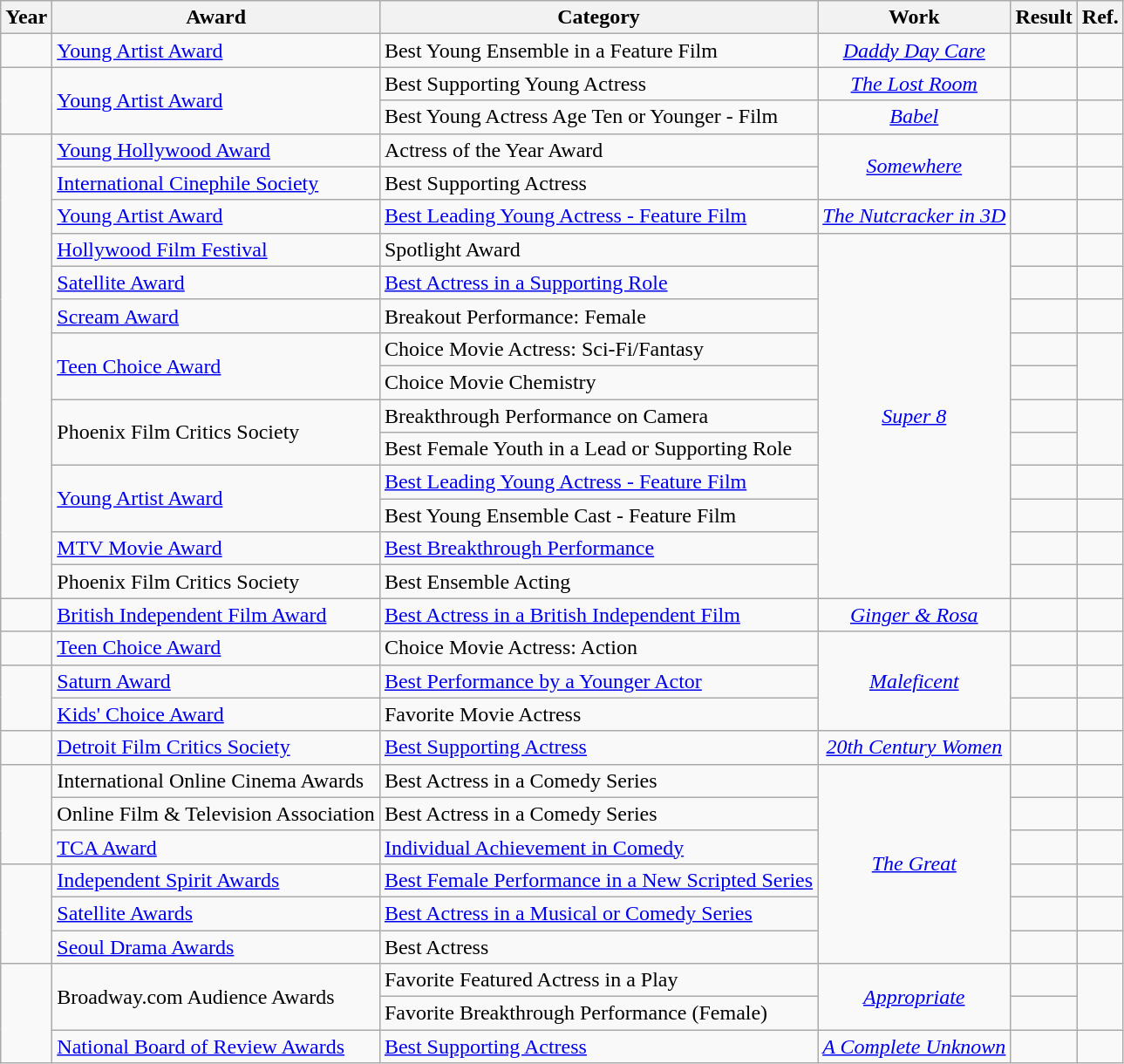<table class="wikitable sortable">
<tr>
<th scope="col">Year</th>
<th scope="col">Award</th>
<th scope="col">Category</th>
<th scope="col">Work</th>
<th scope="col">Result</th>
<th scope="col">Ref.</th>
</tr>
<tr>
<td></td>
<td><a href='#'>Young Artist Award</a></td>
<td>Best Young Ensemble in a Feature Film</td>
<td rowspan="1" style="text-align:center;"><em><a href='#'>Daddy Day Care</a></em></td>
<td></td>
<td></td>
</tr>
<tr>
<td rowspan=2></td>
<td rowspan="2"><a href='#'>Young Artist Award</a></td>
<td>Best Supporting Young Actress</td>
<td rowspan="1" style="text-align:center;"><em><a href='#'>The Lost Room</a></em></td>
<td></td>
<td></td>
</tr>
<tr>
<td>Best Young Actress Age Ten or Younger - Film</td>
<td rowspan="1" style="text-align:center;"><em><a href='#'>Babel</a></em></td>
<td></td>
<td></td>
</tr>
<tr>
<td rowspan=14></td>
<td><a href='#'>Young Hollywood Award</a></td>
<td>Actress of the Year Award</td>
<td style="text-align:center;", rowspan=2><em><a href='#'>Somewhere</a></em></td>
<td></td>
</tr>
<tr>
<td><a href='#'>International Cinephile Society</a></td>
<td>Best Supporting Actress</td>
<td></td>
<td style = "text-align: center;"></td>
</tr>
<tr>
<td><a href='#'>Young Artist Award</a></td>
<td><a href='#'>Best Leading Young Actress - Feature Film</a></td>
<td rowspan="1" style="text-align:center;"><em><a href='#'>The Nutcracker in 3D</a></em></td>
<td></td>
<td style = "text-align: center;"></td>
</tr>
<tr>
<td><a href='#'>Hollywood Film Festival</a></td>
<td>Spotlight Award</td>
<td rowspan="11" style="text-align:center;"><em><a href='#'>Super 8</a></em></td>
<td></td>
</tr>
<tr>
<td><a href='#'>Satellite Award</a></td>
<td><a href='#'>Best Actress in a Supporting Role</a></td>
<td></td>
<td style = "text-align: center;"></td>
</tr>
<tr>
<td><a href='#'>Scream Award</a></td>
<td>Breakout Performance: Female</td>
<td></td>
<td style = "text-align: center;"></td>
</tr>
<tr>
<td rowspan="2"><a href='#'>Teen Choice Award</a></td>
<td>Choice Movie Actress: Sci-Fi/Fantasy</td>
<td></td>
<td style="text-align:center;" rowspan="2"></td>
</tr>
<tr>
<td>Choice Movie Chemistry</td>
<td></td>
</tr>
<tr>
<td rowspan="2">Phoenix Film Critics Society</td>
<td>Breakthrough Performance on Camera</td>
<td></td>
<td style="text-align:center;" rowspan="2"></td>
</tr>
<tr>
<td>Best Female Youth in a Lead or Supporting Role</td>
<td></td>
</tr>
<tr>
<td rowspan=2><a href='#'>Young Artist Award</a></td>
<td><a href='#'>Best Leading Young Actress - Feature Film</a></td>
<td></td>
<td style = "text-align: center;"></td>
</tr>
<tr>
<td>Best Young Ensemble Cast - Feature Film</td>
<td></td>
<td style = "text-align: center;"></td>
</tr>
<tr>
<td><a href='#'>MTV Movie Award</a></td>
<td><a href='#'>Best Breakthrough Performance</a></td>
<td></td>
<td style = "text-align: center;"></td>
</tr>
<tr>
<td>Phoenix Film Critics Society</td>
<td>Best Ensemble Acting</td>
<td></td>
<td style = "text-align: center;"></td>
</tr>
<tr>
<td></td>
<td><a href='#'>British Independent Film Award</a></td>
<td><a href='#'>Best Actress in a British Independent Film</a></td>
<td rowspan="1" style="text-align:center;"><em><a href='#'>Ginger & Rosa</a></em></td>
<td></td>
<td style = "text-align: center;"></td>
</tr>
<tr>
<td></td>
<td><a href='#'>Teen Choice Award</a></td>
<td>Choice Movie Actress: Action</td>
<td rowspan="3" style="text-align:center;"><em><a href='#'>Maleficent</a></em></td>
<td></td>
<td style = "text-align: center;"></td>
</tr>
<tr>
<td rowspan=2></td>
<td><a href='#'>Saturn Award</a></td>
<td><a href='#'>Best Performance by a Younger Actor</a></td>
<td></td>
<td style = "text-align: center;"></td>
</tr>
<tr>
<td><a href='#'>Kids' Choice Award</a></td>
<td>Favorite Movie Actress</td>
<td></td>
<td style = "text-align: center;"></td>
</tr>
<tr>
<td></td>
<td><a href='#'>Detroit Film Critics Society</a></td>
<td><a href='#'>Best Supporting Actress</a></td>
<td rowspan="1" style="text-align:center;"><em><a href='#'>20th Century Women</a></em></td>
<td></td>
<td style = "text-align: center;"></td>
</tr>
<tr>
<td rowspan=3></td>
<td>International Online Cinema Awards</td>
<td>Best Actress in a Comedy Series</td>
<td rowspan="6" style="text-align:center;"><em><a href='#'>The Great</a></em></td>
<td></td>
<td style="text-align: center;"></td>
</tr>
<tr>
<td>Online Film & Television Association</td>
<td>Best Actress in a Comedy Series</td>
<td></td>
<td style="text-align:center;"></td>
</tr>
<tr>
<td><a href='#'>TCA Award</a></td>
<td><a href='#'>Individual Achievement in Comedy</a></td>
<td></td>
<td style = "text-align: center;"></td>
</tr>
<tr>
<td rowspan=3></td>
<td><a href='#'>Independent Spirit Awards</a></td>
<td><a href='#'>Best Female Performance in a New Scripted Series</a></td>
<td></td>
<td style = "text-align: center;"></td>
</tr>
<tr>
<td><a href='#'>Satellite Awards</a></td>
<td><a href='#'>Best Actress in a Musical or Comedy Series</a></td>
<td></td>
<td style = "text-align: center;"></td>
</tr>
<tr>
<td><a href='#'>Seoul Drama Awards</a></td>
<td>Best Actress</td>
<td></td>
<td style = "text-align: center;"></td>
</tr>
<tr>
<td rowspan="3"></td>
<td rowspan="2">Broadway.com Audience Awards</td>
<td>Favorite Featured Actress in a Play</td>
<td style = "text-align: center;" rowspan="2"><em><a href='#'>Appropriate</a></em></td>
<td></td>
</tr>
<tr>
<td>Favorite Breakthrough Performance (Female)</td>
<td></td>
</tr>
<tr>
<td><a href='#'>National Board of Review Awards</a></td>
<td><a href='#'>Best Supporting Actress</a></td>
<td style = "text-align: center;" rowspan="2"><em><a href='#'>A Complete Unknown</a></em></td>
<td></td>
<td></td>
</tr>
</table>
